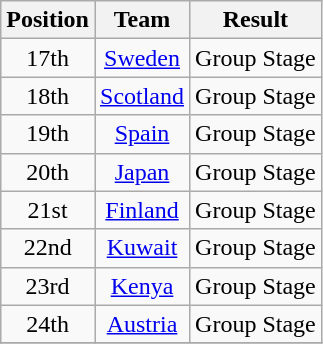<table class="wikitable" style="text-align: center;">
<tr>
<th>Position</th>
<th>Team</th>
<th>Result</th>
</tr>
<tr>
<td>17th</td>
<td> <a href='#'>Sweden</a></td>
<td>Group Stage</td>
</tr>
<tr>
<td>18th</td>
<td> <a href='#'>Scotland</a></td>
<td>Group Stage</td>
</tr>
<tr>
<td>19th</td>
<td> <a href='#'>Spain</a></td>
<td>Group Stage</td>
</tr>
<tr>
<td>20th</td>
<td> <a href='#'>Japan</a></td>
<td>Group Stage</td>
</tr>
<tr>
<td>21st</td>
<td> <a href='#'>Finland</a></td>
<td>Group Stage</td>
</tr>
<tr>
<td>22nd</td>
<td> <a href='#'>Kuwait</a></td>
<td>Group Stage</td>
</tr>
<tr>
<td>23rd</td>
<td> <a href='#'>Kenya</a></td>
<td>Group Stage</td>
</tr>
<tr>
<td>24th</td>
<td> <a href='#'>Austria</a></td>
<td>Group Stage</td>
</tr>
<tr>
</tr>
</table>
